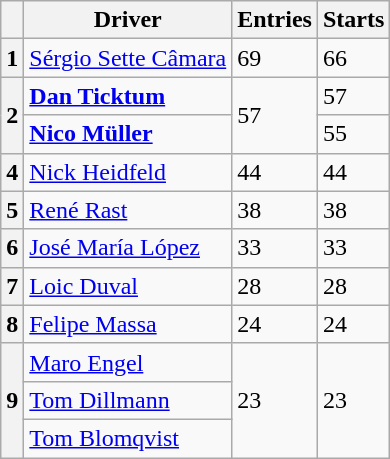<table class="wikitable">
<tr>
<th></th>
<th>Driver</th>
<th>Entries</th>
<th>Starts</th>
</tr>
<tr>
<th>1</th>
<td> <a href='#'>Sérgio Sette Câmara</a></td>
<td>69</td>
<td>66</td>
</tr>
<tr>
<th rowspan=2>2</th>
<td> <strong><a href='#'>Dan Ticktum</a></strong></td>
<td rowspan=2>57</td>
<td>57</td>
</tr>
<tr>
<td> <strong><a href='#'>Nico Müller</a></strong></td>
<td>55</td>
</tr>
<tr>
<th>4</th>
<td> <a href='#'>Nick Heidfeld</a></td>
<td>44</td>
<td>44</td>
</tr>
<tr>
<th>5</th>
<td> <a href='#'>René Rast</a></td>
<td>38</td>
<td>38</td>
</tr>
<tr>
<th>6</th>
<td> <a href='#'>José María López</a></td>
<td>33</td>
<td>33</td>
</tr>
<tr>
<th>7</th>
<td> <a href='#'>Loic Duval</a></td>
<td>28</td>
<td>28</td>
</tr>
<tr>
<th>8</th>
<td> <a href='#'>Felipe Massa</a></td>
<td rowspan=1>24</td>
<td>24</td>
</tr>
<tr>
<th rowspan="3">9</th>
<td> <a href='#'>Maro Engel</a></td>
<td rowspan="3">23</td>
<td rowspan="3">23</td>
</tr>
<tr>
<td> <a href='#'>Tom Dillmann</a></td>
</tr>
<tr>
<td> <a href='#'>Tom Blomqvist</a></td>
</tr>
</table>
